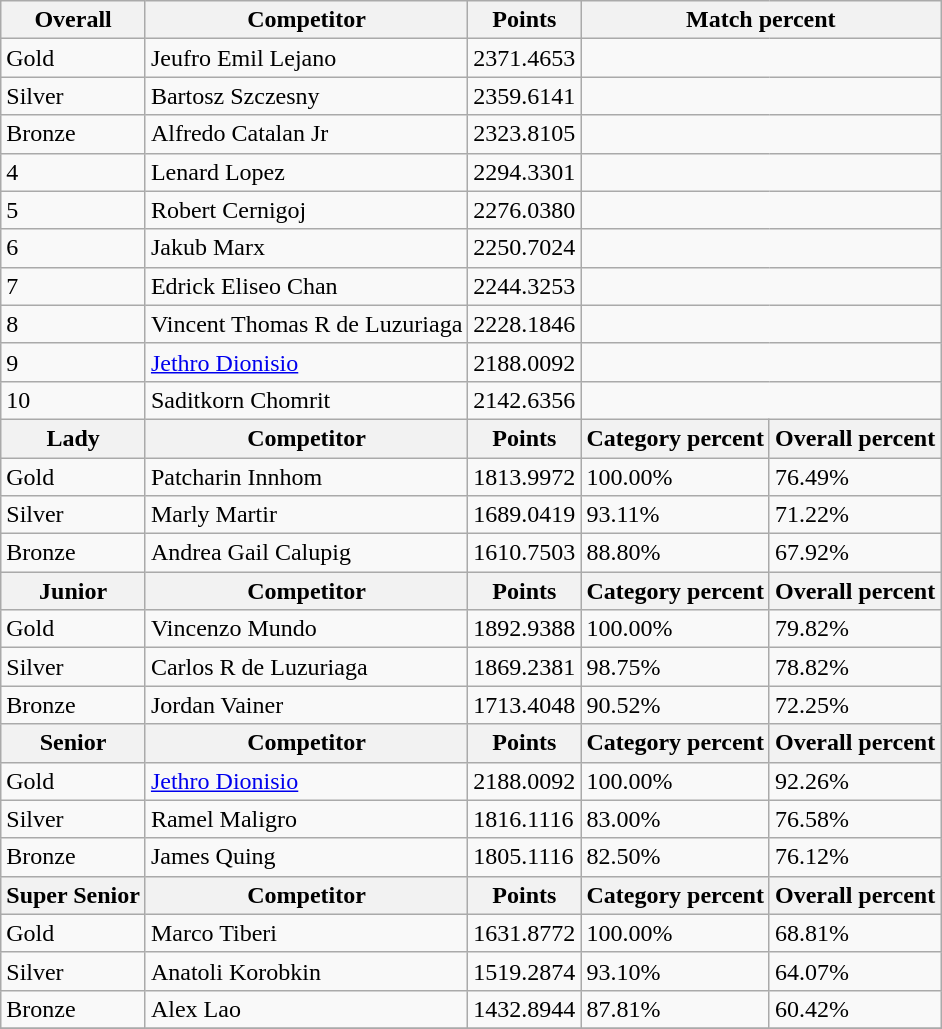<table class="wikitable sortable" style="text-align: left;">
<tr>
<th>Overall</th>
<th>Competitor</th>
<th>Points</th>
<th colspan="2">Match percent</th>
</tr>
<tr>
<td> Gold</td>
<td> Jeufro Emil Lejano</td>
<td>2371.4653</td>
<td colspan="2" style="text-align: center;"></td>
</tr>
<tr>
<td> Silver</td>
<td> Bartosz Szczesny</td>
<td>2359.6141</td>
<td colspan="2" style="text-align: center;"></td>
</tr>
<tr>
<td> Bronze</td>
<td> Alfredo Catalan Jr</td>
<td>2323.8105</td>
<td colspan="2" style="text-align: center;"></td>
</tr>
<tr>
<td>4</td>
<td> Lenard Lopez</td>
<td>2294.3301</td>
<td colspan="2" style="text-align: center;"></td>
</tr>
<tr>
<td>5</td>
<td> Robert Cernigoj</td>
<td>2276.0380</td>
<td colspan="2" style="text-align: center;"></td>
</tr>
<tr>
<td>6</td>
<td> Jakub Marx</td>
<td>2250.7024</td>
<td colspan="2" style="text-align: center;"></td>
</tr>
<tr>
<td>7</td>
<td> Edrick Eliseo Chan</td>
<td>2244.3253</td>
<td colspan="2" style="text-align: center;"></td>
</tr>
<tr>
<td>8</td>
<td> Vincent Thomas R de Luzuriaga</td>
<td>2228.1846</td>
<td colspan="2" style="text-align: center;"></td>
</tr>
<tr>
<td>9</td>
<td> <a href='#'>Jethro Dionisio</a></td>
<td>2188.0092</td>
<td colspan="2" style="text-align: center;"></td>
</tr>
<tr>
<td>10</td>
<td> Saditkorn Chomrit</td>
<td>2142.6356</td>
<td colspan="2" style="text-align: center;"></td>
</tr>
<tr>
<th>Lady</th>
<th>Competitor</th>
<th>Points</th>
<th>Category percent</th>
<th>Overall percent</th>
</tr>
<tr>
<td> Gold</td>
<td> Patcharin Innhom</td>
<td>1813.9972</td>
<td>100.00%</td>
<td>76.49%</td>
</tr>
<tr>
<td> Silver</td>
<td> Marly Martir</td>
<td>1689.0419</td>
<td>93.11%</td>
<td>71.22%</td>
</tr>
<tr>
<td> Bronze</td>
<td> Andrea Gail Calupig</td>
<td>1610.7503</td>
<td>88.80%</td>
<td>67.92%</td>
</tr>
<tr>
<th>Junior</th>
<th>Competitor</th>
<th>Points</th>
<th>Category percent</th>
<th>Overall percent</th>
</tr>
<tr>
<td> Gold</td>
<td> Vincenzo Mundo</td>
<td>1892.9388</td>
<td>100.00%</td>
<td>79.82%</td>
</tr>
<tr>
<td> Silver</td>
<td> Carlos R de Luzuriaga</td>
<td>1869.2381</td>
<td>98.75%</td>
<td>78.82%</td>
</tr>
<tr>
<td> Bronze</td>
<td> Jordan Vainer</td>
<td>1713.4048</td>
<td>90.52%</td>
<td>72.25%</td>
</tr>
<tr>
<th>Senior</th>
<th>Competitor</th>
<th>Points</th>
<th>Category percent</th>
<th>Overall percent</th>
</tr>
<tr>
<td> Gold</td>
<td> <a href='#'>Jethro Dionisio</a></td>
<td>2188.0092</td>
<td>100.00%</td>
<td>92.26%</td>
</tr>
<tr>
<td> Silver</td>
<td> Ramel Maligro</td>
<td>1816.1116</td>
<td>83.00%</td>
<td>76.58%</td>
</tr>
<tr>
<td> Bronze</td>
<td> James Quing</td>
<td>1805.1116</td>
<td>82.50%</td>
<td>76.12%</td>
</tr>
<tr>
<th>Super Senior</th>
<th>Competitor</th>
<th>Points</th>
<th>Category percent</th>
<th>Overall percent</th>
</tr>
<tr>
<td> Gold</td>
<td> Marco Tiberi</td>
<td>1631.8772</td>
<td>100.00%</td>
<td>68.81%</td>
</tr>
<tr>
<td> Silver</td>
<td> Anatoli Korobkin</td>
<td>1519.2874</td>
<td>93.10%</td>
<td>64.07%</td>
</tr>
<tr>
<td> Bronze</td>
<td> Alex Lao</td>
<td>1432.8944</td>
<td>87.81%</td>
<td>60.42%</td>
</tr>
<tr>
</tr>
</table>
